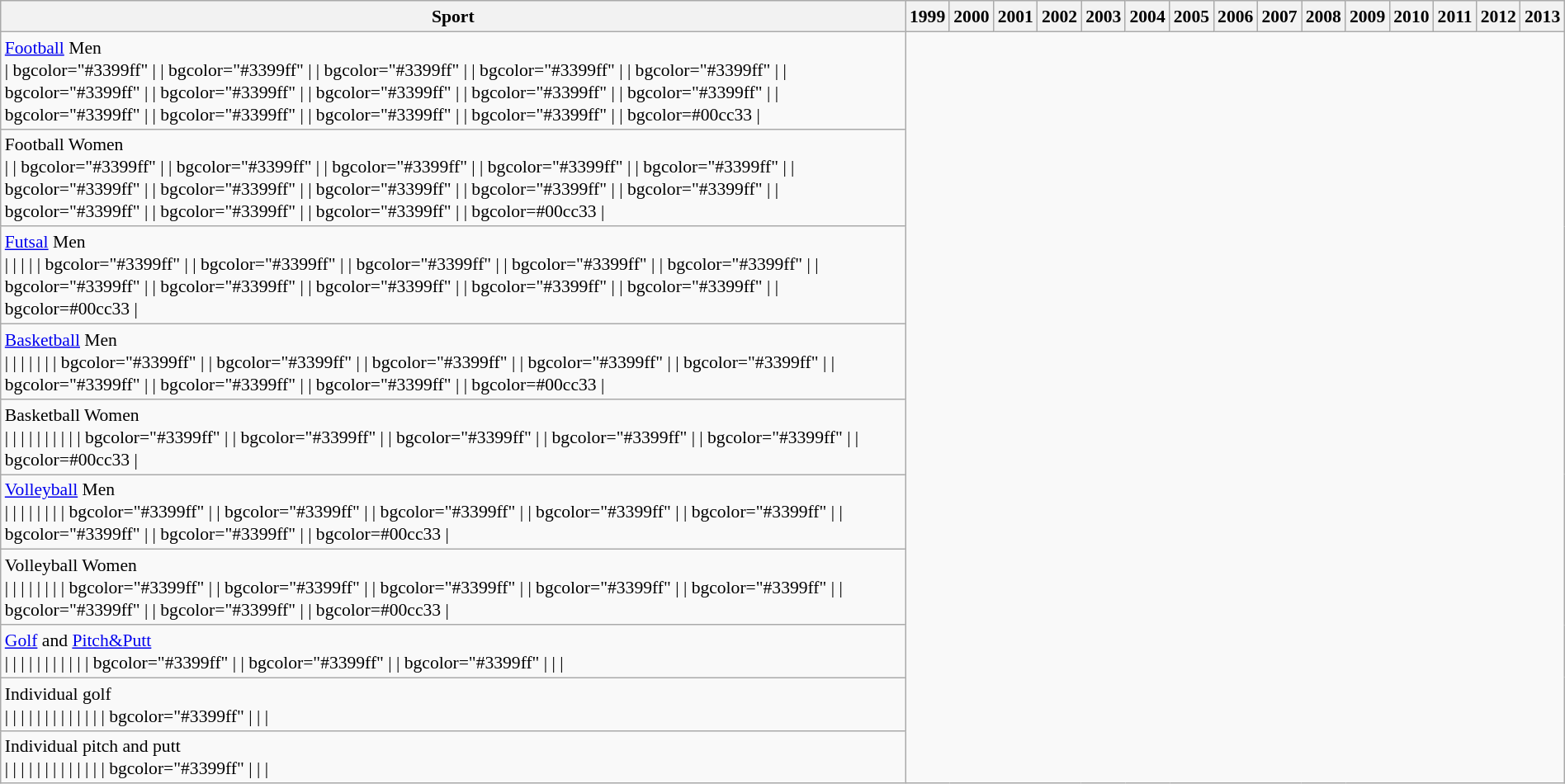<table class="wikitable" style="margin:0.5em auto; font-size:90%; line-height:1.25em;">
<tr>
<th colspan="2">Sport</th>
<th>1999</th>
<th>2000</th>
<th>2001</th>
<th>2002</th>
<th>2003</th>
<th>2004</th>
<th>2005</th>
<th>2006</th>
<th>2007</th>
<th>2008</th>
<th>2009</th>
<th>2010</th>
<th>2011</th>
<th>2012</th>
<th>2013</th>
</tr>
<tr align="center">
<td colspan="2" align="left"><a href='#'>Football</a> Men<br>| bgcolor="#3399ff" |
| bgcolor="#3399ff" |
| bgcolor="#3399ff" |
| bgcolor="#3399ff" |
| bgcolor="#3399ff" |
| bgcolor="#3399ff" |
| bgcolor="#3399ff" | 
| bgcolor="#3399ff" |
| bgcolor="#3399ff" | 
| bgcolor="#3399ff" | 
| bgcolor="#3399ff" |  
| bgcolor="#3399ff" |
| bgcolor="#3399ff" |
| bgcolor="#3399ff" | 
| bgcolor=#00cc33 |</td>
</tr>
<tr align="center">
<td colspan="2" align="left">Football Women<br>| 
| bgcolor="#3399ff" |
| bgcolor="#3399ff" |
| bgcolor="#3399ff" |
| bgcolor="#3399ff" |
| bgcolor="#3399ff" |
| bgcolor="#3399ff" | 
| bgcolor="#3399ff" |
| bgcolor="#3399ff" | 
| bgcolor="#3399ff" | 
| bgcolor="#3399ff" |   
| bgcolor="#3399ff" | 
| bgcolor="#3399ff" |
| bgcolor="#3399ff" | 
| bgcolor=#00cc33 |</td>
</tr>
<tr align="center">
<td colspan="2" align="left"><a href='#'>Futsal</a> Men<br>| 
| 
| 
| 
| bgcolor="#3399ff" |
| bgcolor="#3399ff" |
| bgcolor="#3399ff" | 
| bgcolor="#3399ff" |
| bgcolor="#3399ff" | 
| bgcolor="#3399ff" | 
| bgcolor="#3399ff" | 
| bgcolor="#3399ff" | 
| bgcolor="#3399ff" |
| bgcolor="#3399ff" | 
| bgcolor=#00cc33 |</td>
</tr>
<tr align="center">
<td colspan="2" align="left"><a href='#'>Basketball</a> Men<br>| 
| 
| 
| 
| 
| 
| bgcolor="#3399ff" | 
| bgcolor="#3399ff" |
| bgcolor="#3399ff" | 
| bgcolor="#3399ff" | 
| bgcolor="#3399ff" | 
| bgcolor="#3399ff" | 
| bgcolor="#3399ff" |
| bgcolor="#3399ff" | 
| bgcolor=#00cc33 |</td>
</tr>
<tr align="center">
<td colspan="2" align="left">Basketball Women<br>| 
| 
| 
| 
| 
| 
| 
| 
| 
| bgcolor="#3399ff" | 
| bgcolor="#3399ff" | 
| bgcolor="#3399ff" | 
| bgcolor="#3399ff" |
| bgcolor="#3399ff" | 
| bgcolor=#00cc33 |</td>
</tr>
<tr align="center">
<td colspan="2" align="left"><a href='#'>Volleyball</a> Men<br>| 
| 
| 
| 
| 
| 
| 
| bgcolor="#3399ff" |
| bgcolor="#3399ff" | 
| bgcolor="#3399ff" | 
| bgcolor="#3399ff" | 
| bgcolor="#3399ff" | 
| bgcolor="#3399ff" |
| bgcolor="#3399ff" | 
| bgcolor=#00cc33 |</td>
</tr>
<tr align="center">
<td colspan="2" align="left">Volleyball Women<br>| 
| 
| 
| 
| 
| 
| 
| bgcolor="#3399ff" |
| bgcolor="#3399ff" | 
| bgcolor="#3399ff" | 
| bgcolor="#3399ff" | 
| bgcolor="#3399ff" | 
| bgcolor="#3399ff" |
| bgcolor="#3399ff" | 
| bgcolor=#00cc33 |</td>
</tr>
<tr align="center">
<td colspan="2" align="left"><a href='#'>Golf</a> and <a href='#'>Pitch&Putt</a><br>| 
| 
| 
| 
| 
| 
| 
| 
| 
| 
| bgcolor="#3399ff" | 
| bgcolor="#3399ff" | 
| bgcolor="#3399ff" |
|  
|</td>
</tr>
<tr align="center">
<td colspan="2" align="left">Individual golf<br>| 
| 
| 
| 
| 
| 
| 
| 
| 
| 
|
| 
| bgcolor="#3399ff" |
| 
|</td>
</tr>
<tr align="center">
<td colspan="2" align="left">Individual pitch and putt<br>| 
| 
| 
| 
| 
| 
| 
| 
| 
| 
| 
| 
| bgcolor="#3399ff" |
| 
|</td>
</tr>
</table>
